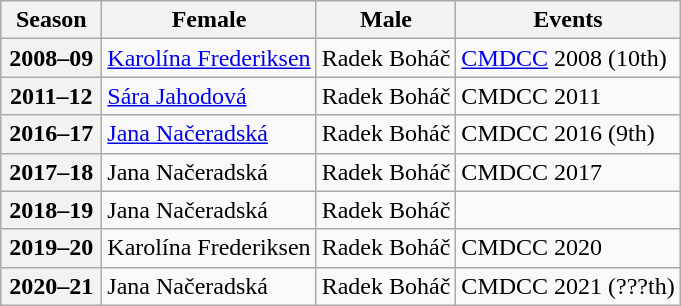<table class="wikitable">
<tr>
<th scope="col" width=60>Season</th>
<th scope="col">Female</th>
<th scope="col">Male</th>
<th scope="col">Events</th>
</tr>
<tr>
<th scope="row">2008–09</th>
<td><a href='#'>Karolína Frederiksen</a></td>
<td>Radek Boháč</td>
<td><a href='#'>CMDCC</a> 2008 (10th)</td>
</tr>
<tr>
<th scope="row">2011–12</th>
<td><a href='#'>Sára Jahodová</a></td>
<td>Radek Boháč</td>
<td>CMDCC 2011 </td>
</tr>
<tr>
<th scope="row">2016–17</th>
<td><a href='#'>Jana Načeradská</a></td>
<td>Radek Boháč</td>
<td>CMDCC 2016 (9th)</td>
</tr>
<tr>
<th scope="row">2017–18</th>
<td>Jana Načeradská</td>
<td>Radek Boháč</td>
<td>CMDCC 2017 </td>
</tr>
<tr>
<th scope="row">2018–19</th>
<td>Jana Načeradská</td>
<td>Radek Boháč</td>
<td></td>
</tr>
<tr>
<th scope="row">2019–20</th>
<td>Karolína Frederiksen</td>
<td>Radek Boháč</td>
<td>CMDCC 2020 </td>
</tr>
<tr>
<th scope="row">2020–21</th>
<td>Jana Načeradská</td>
<td>Radek Boháč</td>
<td>CMDCC 2021 (???th)</td>
</tr>
</table>
